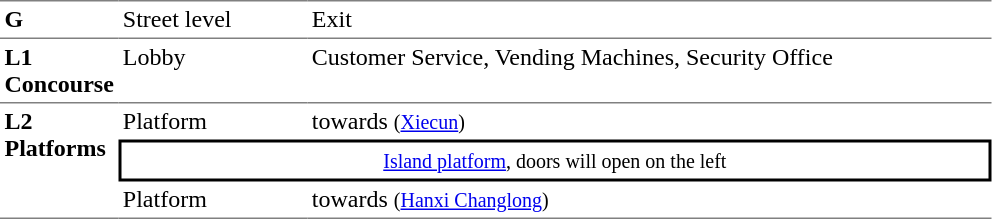<table table border=0 cellspacing=0 cellpadding=3>
<tr>
<td style="border-top:solid 1px gray;" width=50 valign=top><strong>G</strong></td>
<td style="border-top:solid 1px gray;" width=120 valign=top>Street level</td>
<td style="border-top:solid 1px gray;" width=450 valign=top>Exit</td>
</tr>
<tr>
<td style="border-bottom:solid 1px gray; border-top:solid 1px gray;" valign=top width=50><strong>L1<br>Concourse</strong></td>
<td style="border-bottom:solid 1px gray; border-top:solid 1px gray;" valign=top width=100>Lobby</td>
<td style="border-bottom:solid 1px gray; border-top:solid 1px gray;" valign=top width=450>Customer Service, Vending Machines, Security Office</td>
</tr>
<tr>
<td style="border-bottom:solid 1px gray;" rowspan=3 valign=top><strong>L2<br>Platforms</strong></td>
<td>Platform </td>
<td>  towards  <small>(<a href='#'>Xiecun</a>)</small></td>
</tr>
<tr>
<td style="border-right:solid 2px black;border-left:solid 2px black;border-top:solid 2px black;border-bottom:solid 2px black;text-align:center;" colspan=2><small><a href='#'>Island platform</a>, doors will open on the left</small></td>
</tr>
<tr>
<td style="border-bottom:solid 1px gray;">Platform </td>
<td style="border-bottom:solid 1px gray;"> towards  <small>(<a href='#'>Hanxi Changlong</a>)</small> </td>
</tr>
</table>
